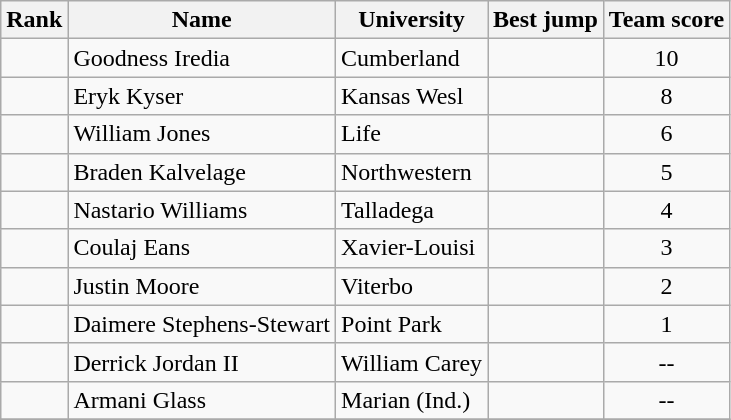<table class="wikitable sortable" style="text-align:center">
<tr>
<th>Rank</th>
<th>Name</th>
<th>University</th>
<th>Best jump</th>
<th>Team score</th>
</tr>
<tr>
<td></td>
<td align=left>Goodness Iredia</td>
<td align="left">Cumberland</td>
<td><strong></strong></td>
<td>10</td>
</tr>
<tr>
<td></td>
<td align=left>Eryk Kyser</td>
<td align="left">Kansas Wesl</td>
<td><strong></strong></td>
<td>8</td>
</tr>
<tr>
<td></td>
<td align=left>William Jones</td>
<td align="left">Life</td>
<td><strong></strong></td>
<td>6</td>
</tr>
<tr>
<td></td>
<td align=left>Braden Kalvelage</td>
<td align="left">Northwestern</td>
<td><strong></strong></td>
<td>5</td>
</tr>
<tr>
<td></td>
<td align=left>Nastario Williams</td>
<td align="left">Talladega</td>
<td><strong></strong></td>
<td>4</td>
</tr>
<tr>
<td></td>
<td align=left>Coulaj Eans</td>
<td align="left">Xavier-Louisi</td>
<td><strong></strong></td>
<td>3</td>
</tr>
<tr>
<td></td>
<td align=left>Justin Moore</td>
<td align="left">Viterbo</td>
<td><strong></strong></td>
<td>2</td>
</tr>
<tr>
<td></td>
<td align=left>Daimere Stephens-Stewart</td>
<td align="left">Point Park</td>
<td><strong></strong></td>
<td>1</td>
</tr>
<tr>
<td></td>
<td align=left>Derrick Jordan II</td>
<td align="left">William Carey</td>
<td><strong></strong></td>
<td>--</td>
</tr>
<tr>
<td></td>
<td align=left>Armani Glass</td>
<td align="left">Marian (Ind.)</td>
<td><strong></strong></td>
<td>--</td>
</tr>
<tr>
</tr>
</table>
